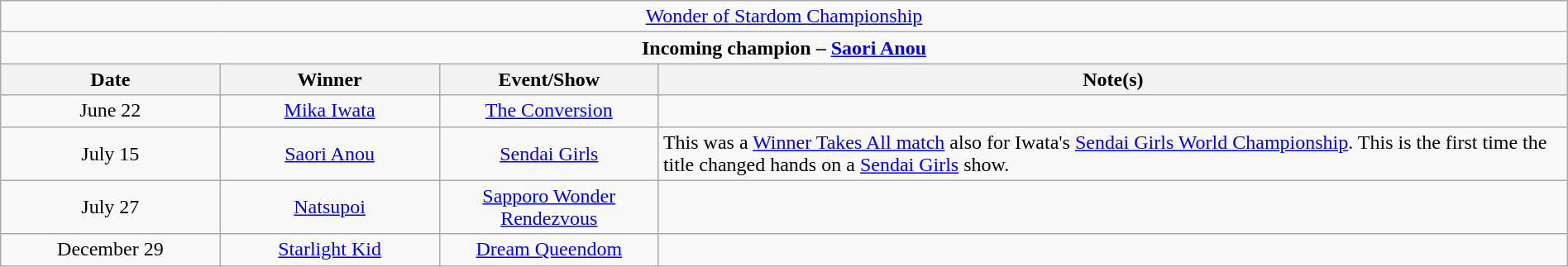<table class="wikitable" style="text-align:center; width:100%;">
<tr>
<td colspan="4" style="text-align: center;"><a href='#'>Wonder of Stardom Championship</a></td>
</tr>
<tr>
<td colspan="4" style="text-align: center;"><strong>Incoming champion – <a href='#'>Saori Anou</a></strong></td>
</tr>
<tr>
<th width=14%>Date</th>
<th width=14%>Winner</th>
<th width=14%>Event/Show</th>
<th width=58%>Note(s)</th>
</tr>
<tr>
<td>June 22</td>
<td><a href='#'>Mika Iwata</a></td>
<td><a href='#'>The Conversion</a></td>
<td></td>
</tr>
<tr>
<td>July 15</td>
<td><a href='#'>Saori Anou</a></td>
<td><a href='#'>Sendai Girls</a></td>
<td align=left>This was a <a href='#'>Winner Takes All match</a> also for Iwata's <a href='#'>Sendai Girls World Championship</a>. This is the first time the title changed hands on a <a href='#'>Sendai Girls</a> show.</td>
</tr>
<tr>
<td>July 27</td>
<td><a href='#'>Natsupoi</a></td>
<td><a href='#'>Sapporo Wonder Rendezvous</a></td>
<td></td>
</tr>
<tr>
<td>December 29</td>
<td><a href='#'>Starlight Kid</a></td>
<td><a href='#'>Dream Queendom</a></td>
<td></td>
</tr>
</table>
